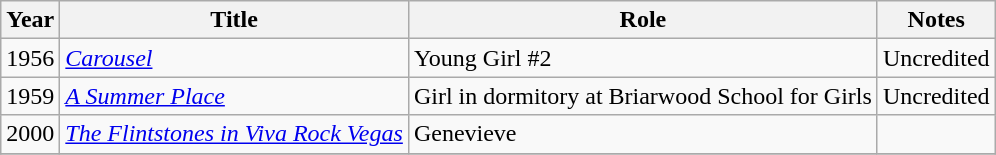<table class="wikitable sortable">
<tr>
<th>Year</th>
<th>Title</th>
<th>Role</th>
<th class="unsortable">Notes</th>
</tr>
<tr>
<td>1956</td>
<td><em><a href='#'>Carousel</a></em></td>
<td>Young Girl #2</td>
<td>Uncredited</td>
</tr>
<tr>
<td>1959</td>
<td><em><a href='#'>A Summer Place</a></em></td>
<td>Girl in dormitory at Briarwood School for Girls</td>
<td>Uncredited</td>
</tr>
<tr>
<td>2000</td>
<td><em><a href='#'>The Flintstones in Viva Rock Vegas</a></em></td>
<td>Genevieve</td>
<td></td>
</tr>
<tr>
</tr>
</table>
